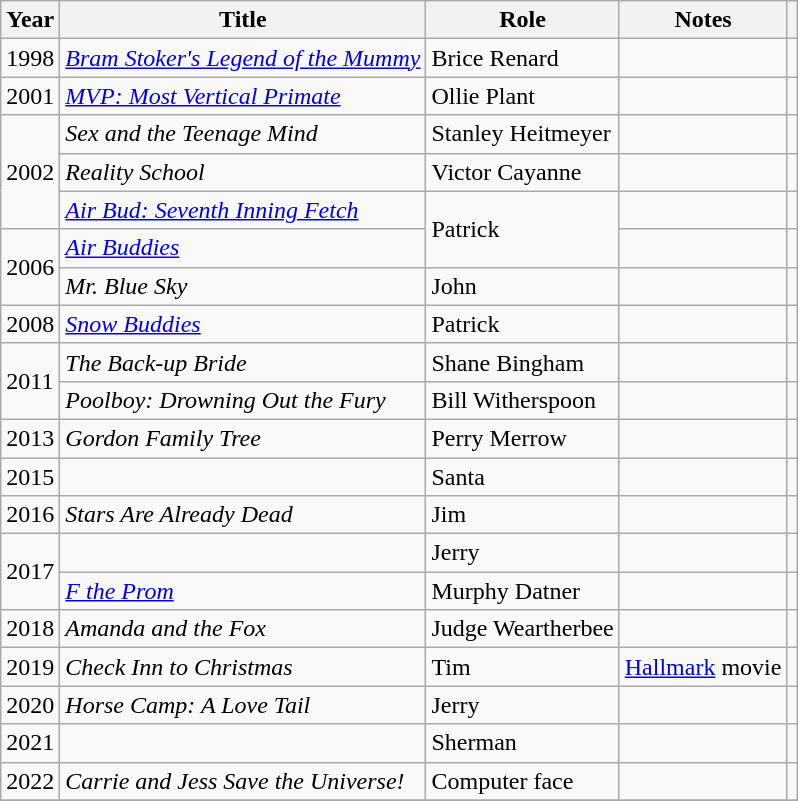<table class="wikitable sortable plainrowheaders">
<tr>
<th scope="col">Year</th>
<th scope="col">Title</th>
<th scope="col">Role</th>
<th scope="col" class="unsortable">Notes</th>
<th scope="col" class="unsortable"></th>
</tr>
<tr>
<td>1998</td>
<td><em><a href='#'>Bram Stoker's Legend of the Mummy</a></em></td>
<td>Brice Renard</td>
<td></td>
<td></td>
</tr>
<tr>
<td>2001</td>
<td><em><a href='#'>MVP: Most Vertical Primate</a></em></td>
<td>Ollie Plant</td>
<td></td>
<td></td>
</tr>
<tr>
<td rowspan="3">2002</td>
<td><em>Sex and the Teenage Mind</em></td>
<td>Stanley Heitmeyer</td>
<td></td>
<td></td>
</tr>
<tr>
<td><em>Reality School</em></td>
<td>Victor Cayanne</td>
<td></td>
<td></td>
</tr>
<tr>
<td><em><a href='#'>Air Bud: Seventh Inning Fetch</a></em></td>
<td rowspan=2>Patrick</td>
<td></td>
<td></td>
</tr>
<tr>
<td rowspan="2">2006</td>
<td><em><a href='#'>Air Buddies</a></em></td>
<td></td>
<td></td>
</tr>
<tr>
<td><em>Mr. Blue Sky</em></td>
<td>John</td>
<td></td>
<td></td>
</tr>
<tr>
<td>2008</td>
<td><em><a href='#'>Snow Buddies</a></em></td>
<td>Patrick</td>
<td></td>
<td></td>
</tr>
<tr>
<td rowspan="2">2011</td>
<td><em>The Back-up Bride</em></td>
<td>Shane Bingham</td>
<td></td>
<td></td>
</tr>
<tr>
<td><em>Poolboy: Drowning Out the Fury</em></td>
<td>Bill Witherspoon</td>
<td></td>
<td></td>
</tr>
<tr>
<td>2013</td>
<td><em>Gordon Family Tree</em></td>
<td>Perry Merrow</td>
<td></td>
<td></td>
</tr>
<tr>
<td>2015</td>
<td></td>
<td>Santa</td>
<td></td>
<td></td>
</tr>
<tr>
<td>2016</td>
<td><em>Stars Are Already Dead</em></td>
<td>Jim</td>
<td></td>
<td></td>
</tr>
<tr>
<td rowspan="2">2017</td>
<td></td>
<td>Jerry</td>
<td></td>
<td></td>
</tr>
<tr>
<td><em><a href='#'>F the Prom</a></em></td>
<td>Murphy Datner</td>
<td></td>
<td></td>
</tr>
<tr>
<td>2018</td>
<td><em>Amanda and the Fox</em></td>
<td>Judge Weartherbee</td>
<td></td>
<td></td>
</tr>
<tr>
<td>2019</td>
<td><em>Check Inn to Christmas</em></td>
<td>Tim</td>
<td><a href='#'>Hallmark</a> movie</td>
<td></td>
</tr>
<tr>
<td>2020</td>
<td><em>Horse Camp: A Love Tail</em></td>
<td>Jerry</td>
<td></td>
<td></td>
</tr>
<tr>
<td>2021</td>
<td></td>
<td>Sherman</td>
<td></td>
<td></td>
</tr>
<tr>
<td>2022</td>
<td><em>Carrie and Jess Save the Universe!</em></td>
<td>Computer face</td>
<td></td>
<td></td>
</tr>
<tr>
</tr>
</table>
